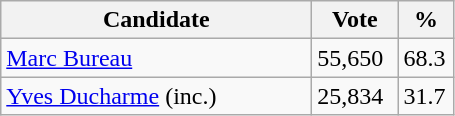<table class="wikitable">
<tr>
<th bgcolor="#DDDDFF" width="200px">Candidate</th>
<th bgcolor="#DDDDFF" width="50px">Vote</th>
<th bgcolor="#DDDDFF" width="30px">%</th>
</tr>
<tr>
<td><a href='#'>Marc Bureau</a></td>
<td>55,650</td>
<td>68.3</td>
</tr>
<tr>
<td><a href='#'>Yves Ducharme</a> (inc.)</td>
<td>25,834</td>
<td>31.7</td>
</tr>
</table>
